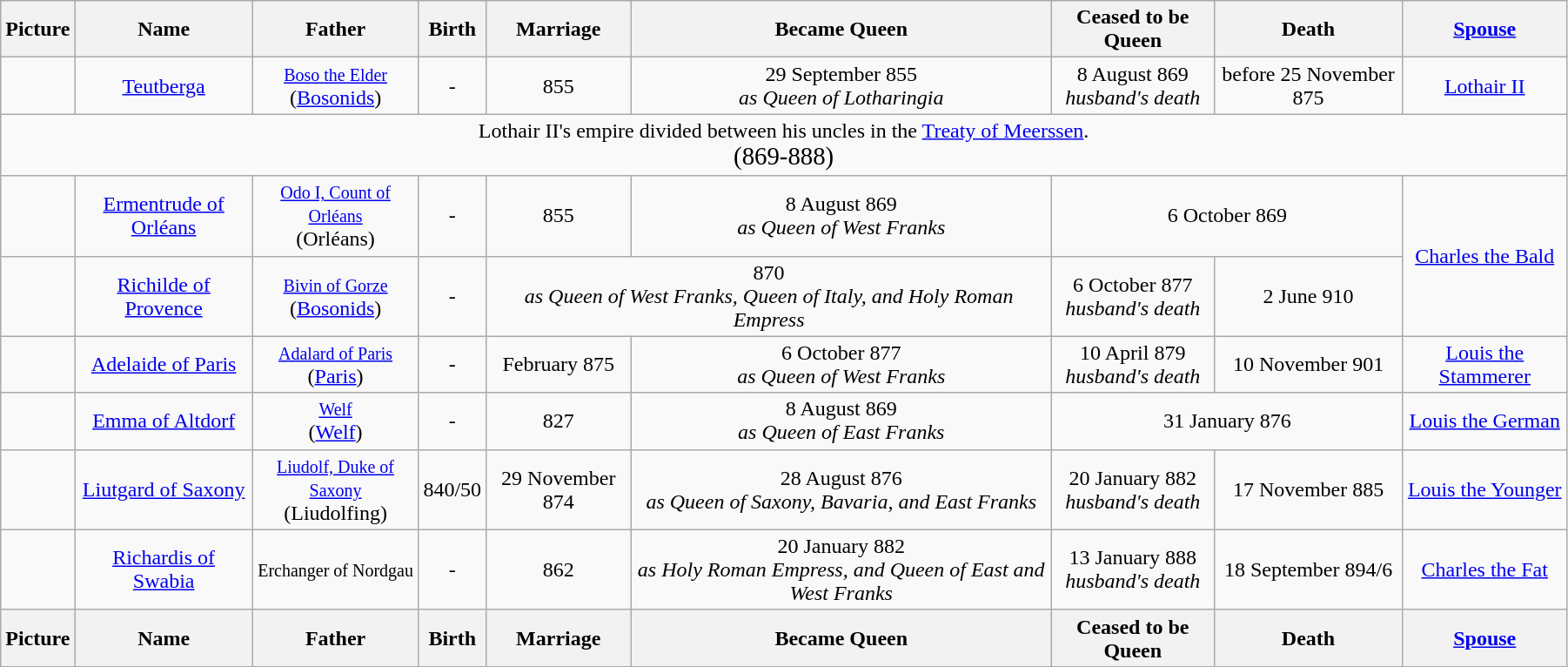<table width=95% class="wikitable">
<tr>
<th>Picture</th>
<th>Name</th>
<th>Father</th>
<th>Birth</th>
<th>Marriage</th>
<th>Became Queen</th>
<th>Ceased to be Queen</th>
<th>Death</th>
<th><a href='#'>Spouse</a></th>
</tr>
<tr>
<td align="center"></td>
<td align="center"><a href='#'>Teutberga</a></td>
<td align="center"><small><a href='#'>Boso the Elder</a></small><br>(<a href='#'>Bosonids</a>)</td>
<td align="center">-</td>
<td align="center">855</td>
<td align="center">29 September 855<br><em>as Queen of Lotharingia</em></td>
<td align="center">8 August 869<br><em>husband's death</em></td>
<td align="center">before 25 November 875</td>
<td align="center"><a href='#'>Lothair II</a></td>
</tr>
<tr>
<td align="center" colspan="9">Lothair II's empire divided between his uncles in the <a href='#'>Treaty of Meerssen</a>.<br><big>(869-888)</big></td>
</tr>
<tr>
<td align="center"></td>
<td align="center"><a href='#'>Ermentrude of Orléans</a></td>
<td align="center"><small><a href='#'>Odo I, Count of Orléans</a></small><br>(Orléans)</td>
<td align="center">-</td>
<td align="center">855</td>
<td align="center">8 August 869<br><em>as Queen of West Franks</em></td>
<td colspan=2 align="center">6 October 869</td>
<td rowspan=2 align="center"><a href='#'>Charles the Bald</a></td>
</tr>
<tr>
<td align="center"></td>
<td align="center"><a href='#'>Richilde of Provence</a></td>
<td align="center"><small><a href='#'>Bivin of Gorze</a></small><br>(<a href='#'>Bosonids</a>)</td>
<td align="center">-</td>
<td colspan=2 align="center">870<br><em>as Queen of West Franks, Queen of Italy, and Holy Roman Empress</em></td>
<td align="center">6 October 877<br><em>husband's death</em></td>
<td align="center">2 June 910</td>
</tr>
<tr>
<td align="center"></td>
<td align="center"><a href='#'>Adelaide of Paris</a></td>
<td align="center"><small><a href='#'>Adalard of Paris</a></small><br>(<a href='#'>Paris</a>)</td>
<td align="center">-</td>
<td align="center">February 875</td>
<td align="center">6 October 877<br><em>as Queen of West Franks</em></td>
<td align="center">10 April 879<br><em>husband's death</em></td>
<td align="center">10 November 901</td>
<td align="center"><a href='#'>Louis the Stammerer</a></td>
</tr>
<tr>
<td align="center"></td>
<td align="center"><a href='#'>Emma of Altdorf</a></td>
<td align="center"><small><a href='#'>Welf</a></small><br>(<a href='#'>Welf</a>)</td>
<td align="center">-</td>
<td align="center">827</td>
<td align="center">8 August 869<br><em>as Queen of East Franks</em></td>
<td colspan=2 align="center">31 January 876</td>
<td align="center"><a href='#'>Louis the German</a></td>
</tr>
<tr>
<td align="center"></td>
<td align="center"><a href='#'>Liutgard of Saxony</a></td>
<td align="center"><small><a href='#'>Liudolf, Duke of Saxony</a></small><br>(Liudolfing)</td>
<td align="center">840/50</td>
<td align="center">29 November 874</td>
<td align="center">28 August 876<br><em>as Queen of Saxony, Bavaria, and East Franks</em></td>
<td align="center">20 January 882<br><em>husband's death</em></td>
<td align="center">17 November 885</td>
<td align="center"><a href='#'>Louis the Younger</a></td>
</tr>
<tr>
<td align="center"></td>
<td align="center"><a href='#'>Richardis of Swabia</a></td>
<td align="center"><small>Erchanger of Nordgau</small></td>
<td align="center">-</td>
<td align="center">862</td>
<td align="center">20 January 882<br><em>as Holy Roman Empress, and Queen of East and West Franks</em></td>
<td align="center">13 January 888<br><em>husband's death</em></td>
<td align="center">18 September 894/6</td>
<td align="center"><a href='#'>Charles the Fat</a></td>
</tr>
<tr>
<th>Picture</th>
<th>Name</th>
<th>Father</th>
<th>Birth</th>
<th>Marriage</th>
<th>Became Queen</th>
<th>Ceased to be Queen</th>
<th>Death</th>
<th><a href='#'>Spouse</a></th>
</tr>
</table>
